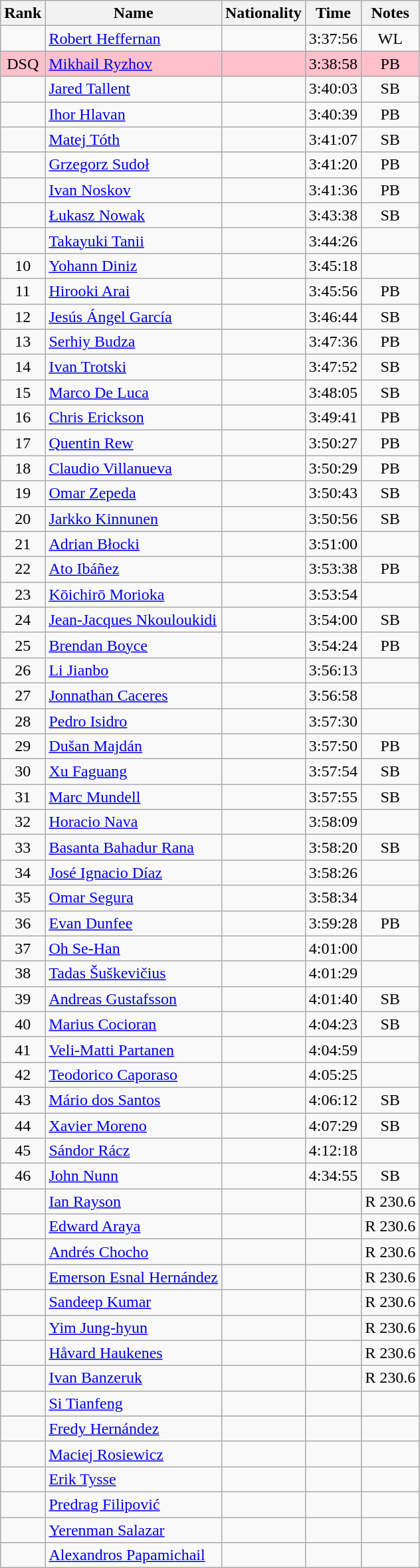<table class="wikitable sortable" style="text-align:center">
<tr>
<th>Rank</th>
<th>Name</th>
<th>Nationality</th>
<th>Time</th>
<th>Notes</th>
</tr>
<tr>
<td></td>
<td align=left><a href='#'>Robert Heffernan</a></td>
<td align=left></td>
<td>3:37:56</td>
<td>WL</td>
</tr>
<tr bgcolor=pink>
<td>DSQ</td>
<td align=left><a href='#'>Mikhail Ryzhov</a></td>
<td align=left></td>
<td>3:38:58</td>
<td>PB</td>
</tr>
<tr>
<td></td>
<td align=left><a href='#'>Jared Tallent</a></td>
<td align=left></td>
<td>3:40:03</td>
<td>SB</td>
</tr>
<tr>
<td></td>
<td align=left><a href='#'>Ihor Hlavan</a></td>
<td align=left></td>
<td>3:40:39</td>
<td>PB</td>
</tr>
<tr>
<td></td>
<td align=left><a href='#'>Matej Tóth</a></td>
<td align=left></td>
<td>3:41:07</td>
<td>SB</td>
</tr>
<tr>
<td></td>
<td align=left><a href='#'>Grzegorz Sudoł</a></td>
<td align=left></td>
<td>3:41:20</td>
<td>PB</td>
</tr>
<tr>
<td></td>
<td align=left><a href='#'>Ivan Noskov</a></td>
<td align=left></td>
<td>3:41:36</td>
<td>PB</td>
</tr>
<tr>
<td></td>
<td align=left><a href='#'>Łukasz Nowak</a></td>
<td align=left></td>
<td>3:43:38</td>
<td>SB</td>
</tr>
<tr>
<td></td>
<td align=left><a href='#'>Takayuki Tanii</a></td>
<td align=left></td>
<td>3:44:26</td>
<td></td>
</tr>
<tr>
<td>10</td>
<td align=left><a href='#'>Yohann Diniz</a></td>
<td align=left></td>
<td>3:45:18</td>
<td></td>
</tr>
<tr>
<td>11</td>
<td align=left><a href='#'>Hirooki Arai</a></td>
<td align=left></td>
<td>3:45:56</td>
<td>PB</td>
</tr>
<tr>
<td>12</td>
<td align=left><a href='#'>Jesús Ángel García</a></td>
<td align=left></td>
<td>3:46:44</td>
<td>SB</td>
</tr>
<tr>
<td>13</td>
<td align=left><a href='#'>Serhiy Budza</a></td>
<td align=left></td>
<td>3:47:36</td>
<td>PB</td>
</tr>
<tr>
<td>14</td>
<td align=left><a href='#'>Ivan Trotski</a></td>
<td align=left></td>
<td>3:47:52</td>
<td>SB</td>
</tr>
<tr>
<td>15</td>
<td align=left><a href='#'>Marco De Luca</a></td>
<td align=left></td>
<td>3:48:05</td>
<td>SB</td>
</tr>
<tr>
<td>16</td>
<td align=left><a href='#'>Chris Erickson</a></td>
<td align=left></td>
<td>3:49:41</td>
<td>PB</td>
</tr>
<tr>
<td>17</td>
<td align=left><a href='#'>Quentin Rew</a></td>
<td align=left></td>
<td>3:50:27</td>
<td>PB</td>
</tr>
<tr>
<td>18</td>
<td align=left><a href='#'>Claudio Villanueva</a></td>
<td align=left></td>
<td>3:50:29</td>
<td>PB</td>
</tr>
<tr>
<td>19</td>
<td align=left><a href='#'>Omar Zepeda</a></td>
<td align=left></td>
<td>3:50:43</td>
<td>SB</td>
</tr>
<tr>
<td>20</td>
<td align=left><a href='#'>Jarkko Kinnunen</a></td>
<td align=left></td>
<td>3:50:56</td>
<td>SB</td>
</tr>
<tr>
<td>21</td>
<td align=left><a href='#'>Adrian Błocki</a></td>
<td align=left></td>
<td>3:51:00</td>
<td></td>
</tr>
<tr>
<td>22</td>
<td align=left><a href='#'>Ato Ibáñez</a></td>
<td align=left></td>
<td>3:53:38</td>
<td>PB</td>
</tr>
<tr>
<td>23</td>
<td align=left><a href='#'>Kōichirō Morioka</a></td>
<td align=left></td>
<td>3:53:54</td>
<td></td>
</tr>
<tr>
<td>24</td>
<td align=left><a href='#'>Jean-Jacques Nkouloukidi</a></td>
<td align=left></td>
<td>3:54:00</td>
<td>SB</td>
</tr>
<tr>
<td>25</td>
<td align=left><a href='#'>Brendan Boyce</a></td>
<td align=left></td>
<td>3:54:24</td>
<td>PB</td>
</tr>
<tr>
<td>26</td>
<td align=left><a href='#'>Li Jianbo</a></td>
<td align=left></td>
<td>3:56:13</td>
<td></td>
</tr>
<tr>
<td>27</td>
<td align=left><a href='#'>Jonnathan Caceres</a></td>
<td align=left></td>
<td>3:56:58</td>
<td></td>
</tr>
<tr>
<td>28</td>
<td align=left><a href='#'>Pedro Isidro</a></td>
<td align=left></td>
<td>3:57:30</td>
<td></td>
</tr>
<tr>
<td>29</td>
<td align=left><a href='#'>Dušan Majdán</a></td>
<td align=left></td>
<td>3:57:50</td>
<td>PB</td>
</tr>
<tr>
<td>30</td>
<td align=left><a href='#'>Xu Faguang</a></td>
<td align=left></td>
<td>3:57:54</td>
<td>SB</td>
</tr>
<tr>
<td>31</td>
<td align=left><a href='#'>Marc Mundell</a></td>
<td align=left></td>
<td>3:57:55</td>
<td>SB</td>
</tr>
<tr>
<td>32</td>
<td align=left><a href='#'>Horacio Nava</a></td>
<td align=left></td>
<td>3:58:09</td>
<td></td>
</tr>
<tr>
<td>33</td>
<td align=left><a href='#'>Basanta Bahadur Rana</a></td>
<td align=left></td>
<td>3:58:20</td>
<td>SB</td>
</tr>
<tr>
<td>34</td>
<td align=left><a href='#'>José Ignacio Díaz</a></td>
<td align=left></td>
<td>3:58:26</td>
<td></td>
</tr>
<tr>
<td>35</td>
<td align=left><a href='#'>Omar Segura</a></td>
<td align=left></td>
<td>3:58:34</td>
<td></td>
</tr>
<tr>
<td>36</td>
<td align=left><a href='#'>Evan Dunfee</a></td>
<td align=left></td>
<td>3:59:28</td>
<td>PB</td>
</tr>
<tr>
<td>37</td>
<td align=left><a href='#'>Oh Se-Han</a></td>
<td align=left></td>
<td>4:01:00</td>
<td></td>
</tr>
<tr>
<td>38</td>
<td align=left><a href='#'>Tadas Šuškevičius</a></td>
<td align=left></td>
<td>4:01:29</td>
<td></td>
</tr>
<tr>
<td>39</td>
<td align=left><a href='#'>Andreas Gustafsson</a></td>
<td align=left></td>
<td>4:01:40</td>
<td>SB</td>
</tr>
<tr>
<td>40</td>
<td align=left><a href='#'>Marius Cocioran</a></td>
<td align=left></td>
<td>4:04:23</td>
<td>SB</td>
</tr>
<tr>
<td>41</td>
<td align=left><a href='#'>Veli-Matti Partanen</a></td>
<td align=left></td>
<td>4:04:59</td>
<td></td>
</tr>
<tr>
<td>42</td>
<td align=left><a href='#'>Teodorico Caporaso</a></td>
<td align=left></td>
<td>4:05:25</td>
<td></td>
</tr>
<tr>
<td>43</td>
<td align=left><a href='#'>Mário dos Santos</a></td>
<td align=left></td>
<td>4:06:12</td>
<td>SB</td>
</tr>
<tr>
<td>44</td>
<td align=left><a href='#'>Xavier Moreno</a></td>
<td align=left></td>
<td>4:07:29</td>
<td>SB</td>
</tr>
<tr>
<td>45</td>
<td align=left><a href='#'>Sándor Rácz</a></td>
<td align=left></td>
<td>4:12:18</td>
<td></td>
</tr>
<tr>
<td>46</td>
<td align=left><a href='#'>John Nunn</a></td>
<td align=left></td>
<td>4:34:55</td>
<td>SB</td>
</tr>
<tr>
<td></td>
<td align=left><a href='#'>Ian Rayson</a></td>
<td align=left></td>
<td></td>
<td>R 230.6</td>
</tr>
<tr>
<td></td>
<td align=left><a href='#'>Edward Araya</a></td>
<td align=left></td>
<td></td>
<td>R 230.6</td>
</tr>
<tr>
<td></td>
<td align=left><a href='#'>Andrés Chocho</a></td>
<td align=left></td>
<td></td>
<td>R 230.6</td>
</tr>
<tr>
<td></td>
<td align=left><a href='#'>Emerson Esnal Hernández</a></td>
<td align=left></td>
<td></td>
<td>R 230.6</td>
</tr>
<tr>
<td></td>
<td align=left><a href='#'>Sandeep Kumar</a></td>
<td align=left></td>
<td></td>
<td>R 230.6</td>
</tr>
<tr>
<td></td>
<td align=left><a href='#'>Yim Jung-hyun</a></td>
<td align=left></td>
<td></td>
<td>R 230.6</td>
</tr>
<tr>
<td></td>
<td align=left><a href='#'>Håvard Haukenes</a></td>
<td align=left></td>
<td></td>
<td>R 230.6</td>
</tr>
<tr>
<td></td>
<td align=left><a href='#'>Ivan Banzeruk</a></td>
<td align=left></td>
<td></td>
<td>R 230.6</td>
</tr>
<tr>
<td></td>
<td align=left><a href='#'>Si Tianfeng</a></td>
<td align=left></td>
<td></td>
<td></td>
</tr>
<tr>
<td></td>
<td align=left><a href='#'>Fredy Hernández</a></td>
<td align=left></td>
<td></td>
<td></td>
</tr>
<tr>
<td></td>
<td align=left><a href='#'>Maciej Rosiewicz</a></td>
<td align=left></td>
<td></td>
<td></td>
</tr>
<tr>
<td></td>
<td align=left><a href='#'>Erik Tysse</a></td>
<td align=left></td>
<td></td>
</tr>
<tr>
<td></td>
<td align=left><a href='#'>Predrag Filipović</a></td>
<td align=left></td>
<td></td>
<td></td>
</tr>
<tr>
<td></td>
<td align=left><a href='#'>Yerenman Salazar</a></td>
<td align=left></td>
<td></td>
<td></td>
</tr>
<tr>
<td></td>
<td align=left><a href='#'>Alexandros Papamichail</a></td>
<td align=left></td>
<td></td>
<td></td>
</tr>
</table>
